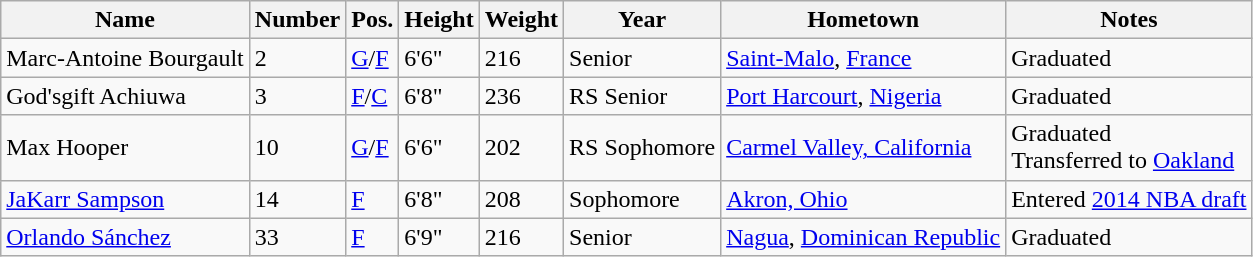<table class="wikitable sortable" border="1">
<tr>
<th>Name</th>
<th>Number</th>
<th>Pos.</th>
<th>Height</th>
<th>Weight</th>
<th>Year</th>
<th>Hometown</th>
<th class="unsortable">Notes</th>
</tr>
<tr>
<td sortname>Marc-Antoine Bourgault</td>
<td>2</td>
<td><a href='#'>G</a>/<a href='#'>F</a></td>
<td>6'6"</td>
<td>216</td>
<td>Senior</td>
<td><a href='#'>Saint-Malo</a>, <a href='#'>France</a></td>
<td>Graduated</td>
</tr>
<tr>
<td sortname>God'sgift Achiuwa</td>
<td>3</td>
<td><a href='#'>F</a>/<a href='#'>C</a></td>
<td>6'8"</td>
<td>236</td>
<td>RS Senior</td>
<td><a href='#'>Port Harcourt</a>, <a href='#'>Nigeria</a></td>
<td>Graduated</td>
</tr>
<tr>
<td sortname>Max Hooper</td>
<td>10</td>
<td><a href='#'>G</a>/<a href='#'>F</a></td>
<td>6'6"</td>
<td>202</td>
<td>RS Sophomore</td>
<td><a href='#'>Carmel Valley, California</a></td>
<td>Graduated <br>Transferred to <a href='#'>Oakland</a></td>
</tr>
<tr>
<td sortname><a href='#'>JaKarr Sampson</a></td>
<td>14</td>
<td><a href='#'>F</a></td>
<td>6'8"</td>
<td>208</td>
<td>Sophomore</td>
<td><a href='#'>Akron, Ohio</a></td>
<td>Entered <a href='#'>2014 NBA draft</a></td>
</tr>
<tr>
<td sortname><a href='#'>Orlando Sánchez</a></td>
<td>33</td>
<td><a href='#'>F</a></td>
<td>6'9"</td>
<td>216</td>
<td>Senior</td>
<td><a href='#'>Nagua</a>, <a href='#'>Dominican Republic</a></td>
<td>Graduated</td>
</tr>
</table>
